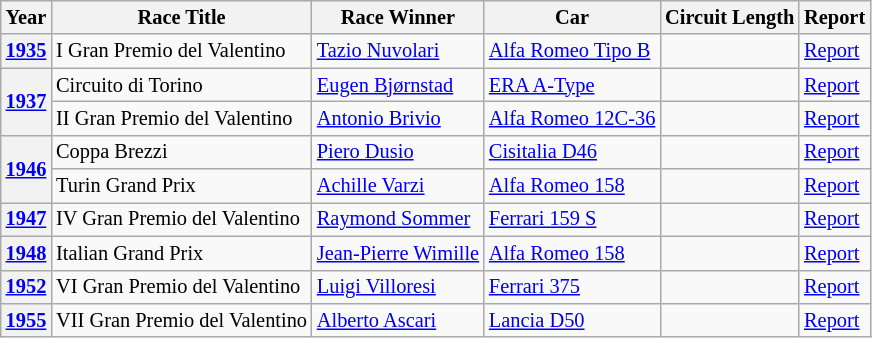<table class="wikitable" border="1" style="font-size: 85%">
<tr>
<th>Year</th>
<th>Race Title</th>
<th>Race Winner</th>
<th>Car</th>
<th>Circuit Length</th>
<th>Report</th>
</tr>
<tr>
<th><a href='#'>1935</a></th>
<td>I Gran Premio del Valentino</td>
<td> <a href='#'>Tazio Nuvolari</a></td>
<td><a href='#'>Alfa Romeo Tipo B</a></td>
<td></td>
<td><a href='#'>Report</a></td>
</tr>
<tr>
<th rowspan=2><a href='#'>1937</a></th>
<td>Circuito di Torino</td>
<td> <a href='#'>Eugen Bjørnstad</a></td>
<td><a href='#'>ERA A-Type</a></td>
<td></td>
<td><a href='#'>Report</a></td>
</tr>
<tr>
<td>II Gran Premio del Valentino</td>
<td> <a href='#'>Antonio Brivio</a></td>
<td><a href='#'>Alfa Romeo 12C-36</a></td>
<td></td>
<td><a href='#'>Report</a></td>
</tr>
<tr>
<th rowspan=2><a href='#'>1946</a></th>
<td>Coppa Brezzi</td>
<td> <a href='#'>Piero Dusio</a></td>
<td><a href='#'>Cisitalia D46</a></td>
<td></td>
<td><a href='#'>Report</a></td>
</tr>
<tr>
<td>Turin Grand Prix</td>
<td> <a href='#'>Achille Varzi</a></td>
<td><a href='#'>Alfa Romeo 158</a></td>
<td></td>
<td><a href='#'>Report</a></td>
</tr>
<tr>
<th><a href='#'>1947</a></th>
<td>IV Gran Premio del Valentino</td>
<td> <a href='#'>Raymond Sommer</a></td>
<td><a href='#'>Ferrari 159 S</a></td>
<td></td>
<td><a href='#'>Report</a></td>
</tr>
<tr>
<th><a href='#'>1948</a></th>
<td>Italian Grand Prix</td>
<td> <a href='#'>Jean-Pierre Wimille</a></td>
<td><a href='#'>Alfa Romeo 158</a></td>
<td></td>
<td><a href='#'>Report</a></td>
</tr>
<tr>
<th><a href='#'>1952</a></th>
<td>VI Gran Premio del Valentino</td>
<td> <a href='#'>Luigi Villoresi</a></td>
<td><a href='#'>Ferrari 375</a></td>
<td></td>
<td><a href='#'>Report</a></td>
</tr>
<tr>
<th><a href='#'>1955</a></th>
<td>VII Gran Premio del Valentino</td>
<td> <a href='#'>Alberto Ascari</a></td>
<td><a href='#'>Lancia D50</a></td>
<td></td>
<td><a href='#'>Report</a></td>
</tr>
</table>
